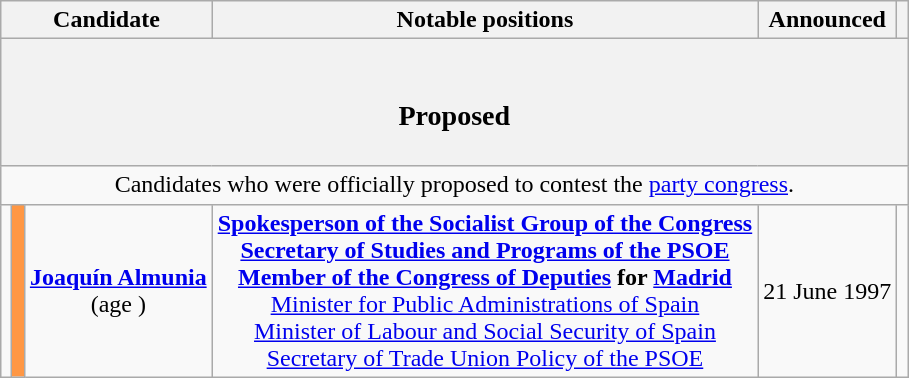<table class="wikitable" style="text-align:center;">
<tr>
<th colspan="3">Candidate</th>
<th>Notable positions</th>
<th>Announced</th>
<th></th>
</tr>
<tr>
<th colspan="6"><br><h3>Proposed</h3></th>
</tr>
<tr>
<td colspan="6">Candidates who were officially proposed to contest the <a href='#'>party congress</a>.</td>
</tr>
<tr>
<td></td>
<td width="1px" style="color:inherit;background:#FF9744"></td>
<td><strong><a href='#'>Joaquín Almunia</a></strong><br>(age )</td>
<td><strong><a href='#'>Spokesperson of the Socialist Group of the Congress</a> <br><a href='#'>Secretary of Studies and Programs of the PSOE</a> <br><a href='#'>Member of the Congress of Deputies</a> for <a href='#'>Madrid</a> </strong><br><a href='#'>Minister for Public Administrations of Spain</a> <br><a href='#'>Minister of Labour and Social Security of Spain</a> <br><a href='#'>Secretary of Trade Union Policy of the PSOE</a> </td>
<td>21 June 1997</td>
<td><br><br></td>
</tr>
</table>
